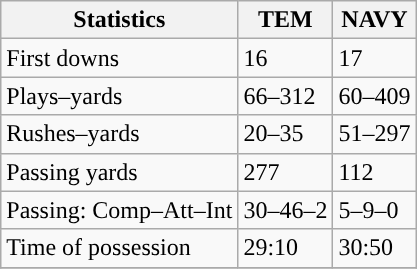<table class="wikitable" style="float: left;">
<tr>
<th>Statistics</th>
<th>TEM</th>
<th>NAVY</th>
</tr>
<tr>
<td>First downs</td>
<td>16</td>
<td>17</td>
</tr>
<tr>
<td>Plays–yards</td>
<td>66–312</td>
<td>60–409</td>
</tr>
<tr>
<td>Rushes–yards</td>
<td>20–35</td>
<td>51–297</td>
</tr>
<tr>
<td>Passing yards</td>
<td>277</td>
<td>112</td>
</tr>
<tr>
<td>Passing: Comp–Att–Int</td>
<td>30–46–2</td>
<td>5–9–0</td>
</tr>
<tr>
<td>Time of possession</td>
<td>29:10</td>
<td>30:50</td>
</tr>
<tr>
</tr>
</table>
